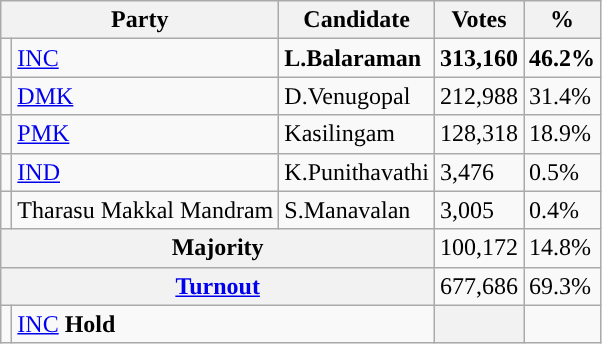<table class="wikitable sortable">
<tr>
<th colspan="2">Party</th>
<th>Candidate</th>
<th>Votes</th>
<th>%</th>
</tr>
<tr>
<td></td>
<td><a href='#'>INC</a></td>
<td><strong>L.Balaraman</strong></td>
<td><strong>313,160</strong></td>
<td><strong>46.2%</strong></td>
</tr>
<tr>
<td></td>
<td><a href='#'>DMK</a></td>
<td>D.Venugopal</td>
<td>212,988</td>
<td>31.4%</td>
</tr>
<tr>
<td></td>
<td><a href='#'>PMK</a></td>
<td>Kasilingam</td>
<td>128,318</td>
<td>18.9%</td>
</tr>
<tr>
<td></td>
<td><a href='#'>IND</a></td>
<td>K.Punithavathi</td>
<td>3,476</td>
<td>0.5%</td>
</tr>
<tr>
<td></td>
<td>Tharasu Makkal Mandram</td>
<td>S.Manavalan</td>
<td>3,005</td>
<td>0.4%</td>
</tr>
<tr>
<th colspan="3">Majority</th>
<td>100,172</td>
<td>14.8%</td>
</tr>
<tr>
<th colspan="3"><a href='#'>Turnout</a></th>
<td>677,686</td>
<td>69.3%</td>
</tr>
<tr>
<td></td>
<td colspan="2"><a href='#'>INC</a> <strong>Hold</strong></td>
<th></th>
<td></td>
</tr>
</table>
